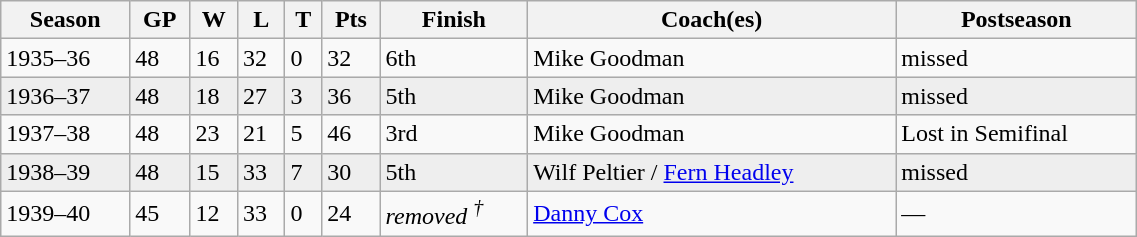<table class="wikitable" width=60%>
<tr>
<th>Season</th>
<th>GP</th>
<th>W</th>
<th>L</th>
<th>T</th>
<th>Pts</th>
<th>Finish</th>
<th>Coach(es)</th>
<th>Postseason</th>
</tr>
<tr>
<td>1935–36</td>
<td>48</td>
<td>16</td>
<td>32</td>
<td>0</td>
<td>32</td>
<td>6th</td>
<td>Mike Goodman</td>
<td>missed</td>
</tr>
<tr bgcolor=eeeeee>
<td>1936–37</td>
<td>48</td>
<td>18</td>
<td>27</td>
<td>3</td>
<td>36</td>
<td>5th</td>
<td>Mike Goodman</td>
<td>missed</td>
</tr>
<tr>
<td>1937–38</td>
<td>48</td>
<td>23</td>
<td>21</td>
<td>5</td>
<td>46</td>
<td>3rd</td>
<td>Mike Goodman</td>
<td>Lost in Semifinal</td>
</tr>
<tr bgcolor=eeeeee>
<td>1938–39</td>
<td>48</td>
<td>15</td>
<td>33</td>
<td>7</td>
<td>30</td>
<td>5th</td>
<td>Wilf Peltier / <a href='#'>Fern Headley</a></td>
<td>missed</td>
</tr>
<tr>
<td>1939–40</td>
<td>45</td>
<td>12</td>
<td>33</td>
<td>0</td>
<td>24</td>
<td><em>removed <sup>†</sup></em></td>
<td><a href='#'>Danny Cox</a></td>
<td>—</td>
</tr>
</table>
